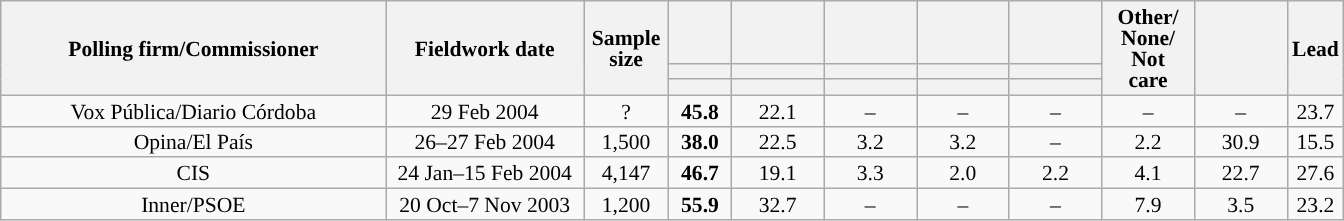<table class="wikitable collapsible collapsed" style="text-align:center; font-size:90%; line-height:14px;">
<tr style="height:42px;">
<th style="width:250px;" rowspan="3">Polling firm/Commissioner</th>
<th style="width:125px;" rowspan="3">Fieldwork date</th>
<th style="width:50px;" rowspan="3">Sample size</th>
<th style="width:35px;"></th>
<th style="width:55px;"></th>
<th style="width:55px;"></th>
<th style="width:55px;"></th>
<th style="width:55px;"></th>
<th style="width:55px;" rowspan="3">Other/<br>None/<br>Not<br>care</th>
<th style="width:55px;" rowspan="3"></th>
<th style="width:30px;" rowspan="3">Lead</th>
</tr>
<tr>
<th style="color:inherit;background:"></th>
<th style="color:inherit;background:"></th>
<th style="color:inherit;background:"></th>
<th style="color:inherit;background:"></th>
<th style="color:inherit;background:"></th>
</tr>
<tr>
<th></th>
<th></th>
<th></th>
<th></th>
<th></th>
</tr>
<tr>
<td>Vox Pública/Diario Córdoba</td>
<td>29 Feb 2004</td>
<td>?</td>
<td><strong>45.8</strong></td>
<td>22.1</td>
<td>–</td>
<td>–</td>
<td>–</td>
<td>–</td>
<td>–</td>
<td style="background:">23.7</td>
</tr>
<tr>
<td>Opina/El País</td>
<td>26–27 Feb 2004</td>
<td>1,500</td>
<td><strong>38.0</strong></td>
<td>22.5</td>
<td>3.2</td>
<td>3.2</td>
<td>–</td>
<td>2.2</td>
<td>30.9</td>
<td style="background:">15.5</td>
</tr>
<tr>
<td>CIS</td>
<td>24 Jan–15 Feb 2004</td>
<td>4,147</td>
<td><strong>46.7</strong></td>
<td>19.1</td>
<td>3.3</td>
<td>2.0</td>
<td>2.2</td>
<td>4.1</td>
<td>22.7</td>
<td style="background:">27.6</td>
</tr>
<tr>
<td>Inner/PSOE</td>
<td>20 Oct–7 Nov 2003</td>
<td>1,200</td>
<td><strong>55.9</strong></td>
<td>32.7</td>
<td>–</td>
<td>–</td>
<td>–</td>
<td>7.9</td>
<td>3.5</td>
<td style="background:">23.2</td>
</tr>
</table>
